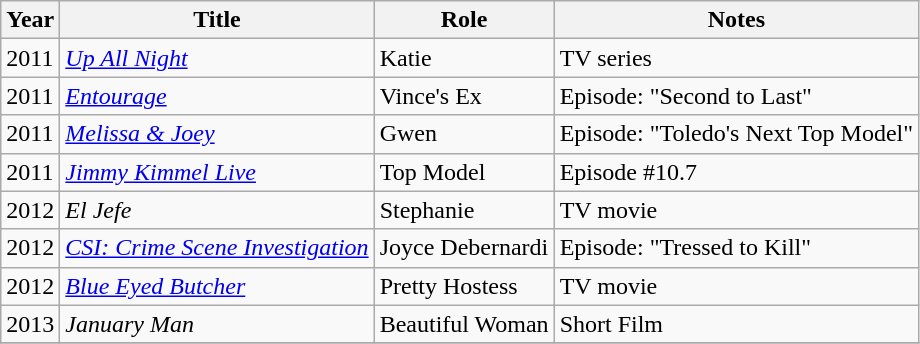<table class="wikitable">
<tr>
<th>Year</th>
<th>Title</th>
<th>Role</th>
<th>Notes</th>
</tr>
<tr>
<td>2011</td>
<td><em><a href='#'>Up All Night</a></em></td>
<td>Katie</td>
<td>TV series</td>
</tr>
<tr>
<td>2011</td>
<td><em><a href='#'>Entourage</a></em></td>
<td>Vince's Ex</td>
<td>Episode: "Second to Last"</td>
</tr>
<tr>
<td>2011</td>
<td><em><a href='#'>Melissa & Joey</a></em></td>
<td>Gwen</td>
<td>Episode: "Toledo's Next Top Model"</td>
</tr>
<tr>
<td>2011</td>
<td><em><a href='#'>Jimmy Kimmel Live</a></em></td>
<td>Top Model</td>
<td>Episode #10.7</td>
</tr>
<tr>
<td>2012</td>
<td><em>El Jefe</em></td>
<td>Stephanie</td>
<td>TV movie</td>
</tr>
<tr>
<td>2012</td>
<td><em><a href='#'>CSI: Crime Scene Investigation</a></em></td>
<td>Joyce Debernardi</td>
<td>Episode: "Tressed to Kill"</td>
</tr>
<tr>
<td>2012</td>
<td><em><a href='#'>Blue Eyed Butcher</a></em></td>
<td>Pretty Hostess</td>
<td>TV movie</td>
</tr>
<tr>
<td>2013</td>
<td><em>January Man</em></td>
<td>Beautiful Woman</td>
<td>Short Film</td>
</tr>
<tr>
</tr>
</table>
